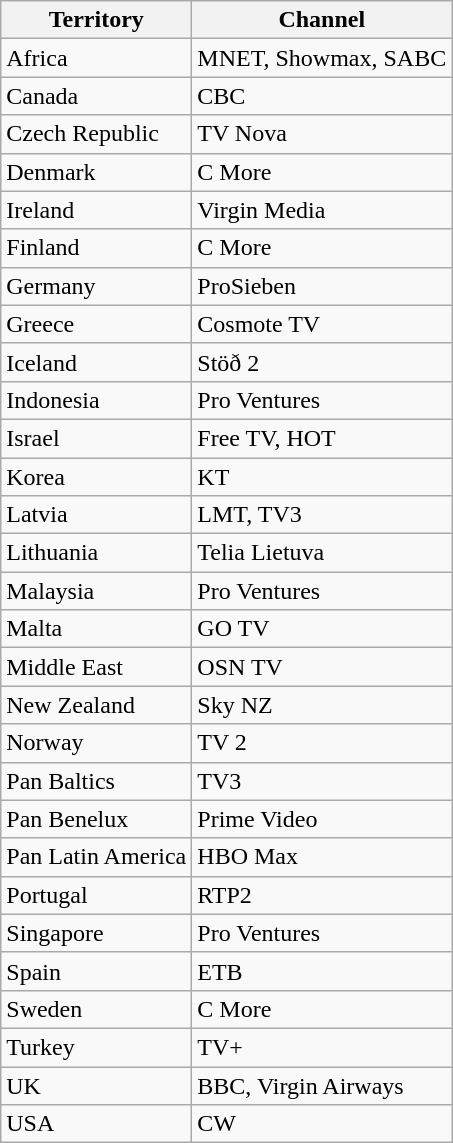<table class="wikitable">
<tr>
<th>Territory</th>
<th>Channel</th>
</tr>
<tr>
<td>Africa</td>
<td>MNET, Showmax, SABC</td>
</tr>
<tr>
<td>Canada</td>
<td>CBC</td>
</tr>
<tr>
<td>Czech Republic</td>
<td>TV Nova</td>
</tr>
<tr>
<td>Denmark</td>
<td>C More</td>
</tr>
<tr>
<td>Ireland</td>
<td>Virgin Media</td>
</tr>
<tr>
<td>Finland</td>
<td>C More</td>
</tr>
<tr>
<td>Germany</td>
<td>ProSieben</td>
</tr>
<tr>
<td>Greece</td>
<td>Cosmote TV</td>
</tr>
<tr>
<td>Iceland</td>
<td>Stöð 2</td>
</tr>
<tr>
<td>Indonesia</td>
<td>Pro Ventures</td>
</tr>
<tr>
<td>Israel</td>
<td>Free TV, HOT</td>
</tr>
<tr>
<td>Korea</td>
<td>KT</td>
</tr>
<tr>
<td>Latvia</td>
<td>LMT, TV3</td>
</tr>
<tr>
<td>Lithuania</td>
<td>Telia Lietuva</td>
</tr>
<tr>
<td>Malaysia</td>
<td>Pro Ventures</td>
</tr>
<tr>
<td>Malta</td>
<td>GO TV</td>
</tr>
<tr>
<td>Middle East</td>
<td>OSN TV</td>
</tr>
<tr>
<td>New Zealand</td>
<td>Sky NZ</td>
</tr>
<tr>
<td>Norway</td>
<td>TV 2</td>
</tr>
<tr>
<td>Pan Baltics</td>
<td>TV3</td>
</tr>
<tr>
<td>Pan Benelux</td>
<td>Prime Video</td>
</tr>
<tr>
<td>Pan Latin America</td>
<td>HBO Max</td>
</tr>
<tr>
<td>Portugal</td>
<td>RTP2</td>
</tr>
<tr>
<td>Singapore</td>
<td>Pro Ventures</td>
</tr>
<tr>
<td>Spain</td>
<td>ETB</td>
</tr>
<tr>
<td>Sweden</td>
<td>C More</td>
</tr>
<tr>
<td>Turkey</td>
<td>TV+</td>
</tr>
<tr>
<td>UK</td>
<td>BBC, Virgin Airways</td>
</tr>
<tr>
<td>USA</td>
<td>CW</td>
</tr>
</table>
